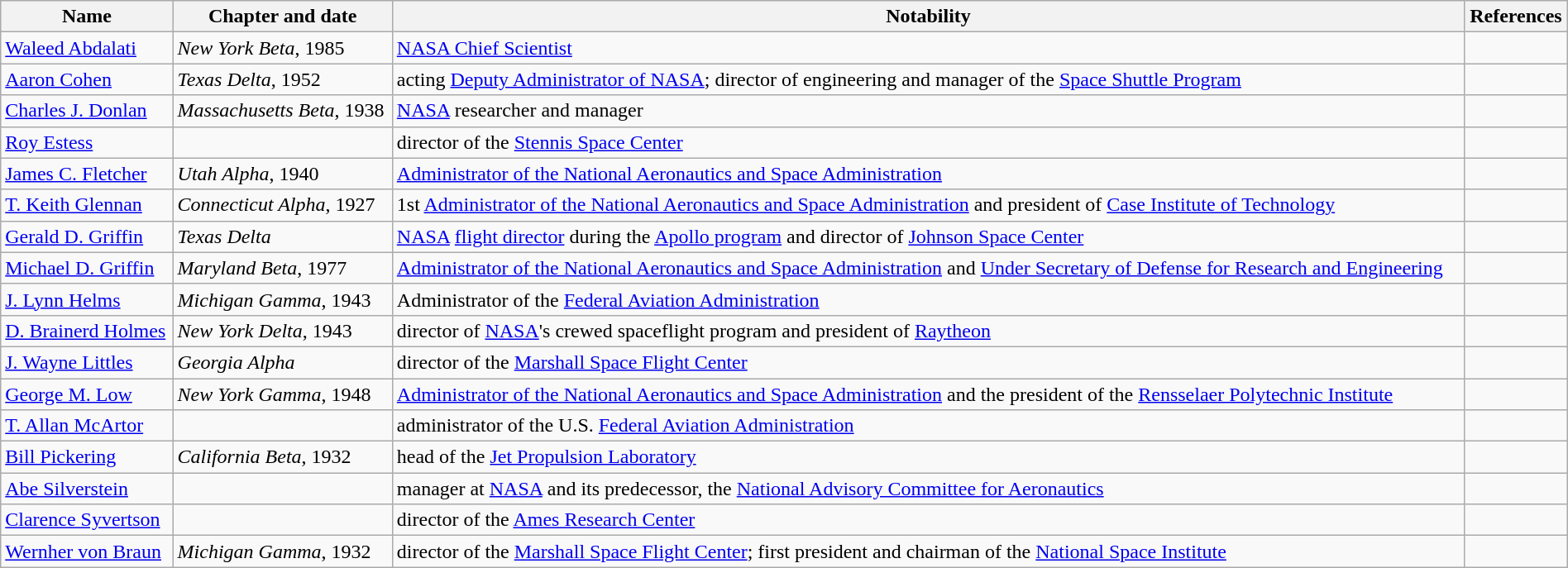<table class="wikitable sortable" " style="width:100%;">
<tr>
<th>Name</th>
<th>Chapter and date</th>
<th>Notability</th>
<th>References</th>
</tr>
<tr>
<td><a href='#'>Waleed Abdalati</a></td>
<td><em>New York Beta</em>, 1985</td>
<td><a href='#'>NASA Chief Scientist</a></td>
<td></td>
</tr>
<tr>
<td><a href='#'>Aaron Cohen</a></td>
<td><em>Texas Delta</em>, 1952</td>
<td>acting <a href='#'>Deputy Administrator of NASA</a>; director of engineering and manager of the <a href='#'>Space Shuttle Program</a></td>
<td></td>
</tr>
<tr>
<td><a href='#'>Charles J. Donlan</a></td>
<td><em>Massachusetts Beta</em>, 1938</td>
<td><a href='#'>NASA</a> researcher and manager</td>
<td></td>
</tr>
<tr>
<td><a href='#'>Roy Estess</a></td>
<td></td>
<td>director of the <a href='#'>Stennis Space Center</a></td>
<td></td>
</tr>
<tr>
<td><a href='#'>James C. Fletcher</a></td>
<td><em>Utah Alpha</em>, 1940</td>
<td><a href='#'>Administrator of the National Aeronautics and Space Administration</a></td>
<td></td>
</tr>
<tr>
<td><a href='#'>T. Keith Glennan</a></td>
<td><em>Connecticut Alpha</em>, 1927</td>
<td>1st <a href='#'>Administrator of the National Aeronautics and Space Administration</a> and president of <a href='#'>Case Institute of Technology</a></td>
<td></td>
</tr>
<tr>
<td><a href='#'>Gerald D. Griffin</a></td>
<td><em>Texas Delta</em></td>
<td><a href='#'>NASA</a> <a href='#'>flight director</a> during the <a href='#'>Apollo program</a> and director of <a href='#'>Johnson Space Center</a></td>
<td></td>
</tr>
<tr>
<td><a href='#'>Michael D. Griffin</a></td>
<td><em>Maryland Beta</em>, 1977</td>
<td><a href='#'>Administrator of the National Aeronautics and Space Administration</a> and <a href='#'>Under Secretary of Defense for Research and Engineering</a></td>
<td></td>
</tr>
<tr>
<td><a href='#'>J. Lynn Helms</a></td>
<td><em>Michigan Gamma</em>, 1943</td>
<td>Administrator of the <a href='#'>Federal Aviation Administration</a></td>
<td></td>
</tr>
<tr>
<td><a href='#'>D. Brainerd Holmes</a></td>
<td><em>New York Delta</em>, 1943</td>
<td>director of <a href='#'>NASA</a>'s crewed spaceflight program and president of <a href='#'>Raytheon</a></td>
<td></td>
</tr>
<tr>
<td><a href='#'>J. Wayne Littles</a></td>
<td><em>Georgia Alpha</em></td>
<td>director of the <a href='#'>Marshall Space Flight Center</a></td>
<td></td>
</tr>
<tr>
<td><a href='#'>George M. Low</a></td>
<td><em>New York Gamma</em>, 1948</td>
<td><a href='#'>Administrator of the National Aeronautics and Space Administration</a> and the president of the <a href='#'>Rensselaer Polytechnic Institute</a></td>
<td></td>
</tr>
<tr>
<td><a href='#'>T. Allan McArtor</a></td>
<td></td>
<td>administrator of the U.S. <a href='#'>Federal Aviation Administration</a></td>
<td></td>
</tr>
<tr>
<td><a href='#'>Bill Pickering</a></td>
<td><em>California Beta</em>, 1932</td>
<td>head of the <a href='#'>Jet Propulsion Laboratory</a></td>
<td></td>
</tr>
<tr>
<td><a href='#'>Abe Silverstein</a></td>
<td></td>
<td>manager at <a href='#'>NASA</a> and its predecessor, the <a href='#'>National Advisory Committee for Aeronautics</a></td>
<td></td>
</tr>
<tr>
<td><a href='#'>Clarence Syvertson</a></td>
<td></td>
<td>director of the <a href='#'>Ames Research Center</a></td>
<td></td>
</tr>
<tr>
<td><a href='#'>Wernher von Braun</a></td>
<td><em>Michigan Gamma</em>, 1932</td>
<td>director of the <a href='#'>Marshall Space Flight Center</a>; first president and chairman of the <a href='#'>National Space Institute</a></td>
<td></td>
</tr>
</table>
